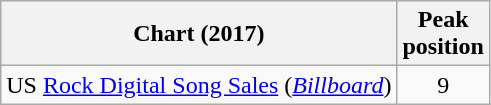<table class="wikitable">
<tr>
<th>Chart (2017)</th>
<th>Peak<br>position</th>
</tr>
<tr>
<td>US <a href='#'>Rock Digital Song Sales</a> (<em><a href='#'>Billboard</a></em>)</td>
<td style="text-align:center;">9</td>
</tr>
</table>
